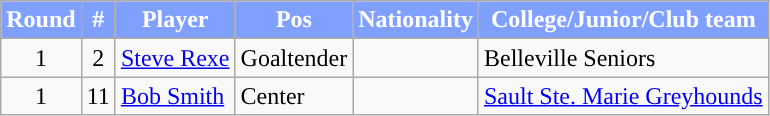<table class="wikitable">
<tr>
<th style="color:white; background:#80A0FF; ">Round</th>
<th style="color:white; background:#80A0FF; ">#</th>
<th style="color:white; background:#80A0FF; ">Player</th>
<th style="color:white; background:#80A0FF; ">Pos</th>
<th style="color:white; background:#80A0FF; ">Nationality</th>
<th style="color:white; background:#80A0FF; ">College/Junior/Club team</th>
</tr>
<tr>
<td style="text-align:center">1</td>
<td style="text-align:center">2</td>
<td><a href='#'>Steve Rexe</a></td>
<td>Goaltender</td>
<td></td>
<td>Belleville Seniors</td>
</tr>
<tr>
<td style="text-align:center">1</td>
<td style="text-align:center">11</td>
<td><a href='#'>Bob Smith</a></td>
<td>Center</td>
<td></td>
<td><a href='#'>Sault Ste. Marie Greyhounds</a></td>
</tr>
</table>
